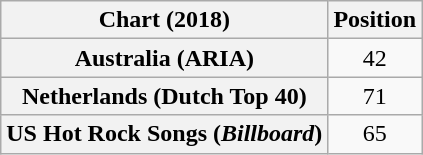<table class="wikitable sortable plainrowheaders" style="text-align:center">
<tr>
<th scope="col">Chart (2018)</th>
<th scope="col">Position</th>
</tr>
<tr>
<th scope="row">Australia (ARIA)</th>
<td>42</td>
</tr>
<tr>
<th scope="row">Netherlands (Dutch Top 40)</th>
<td>71</td>
</tr>
<tr>
<th scope="row">US Hot Rock Songs (<em>Billboard</em>)</th>
<td>65</td>
</tr>
</table>
